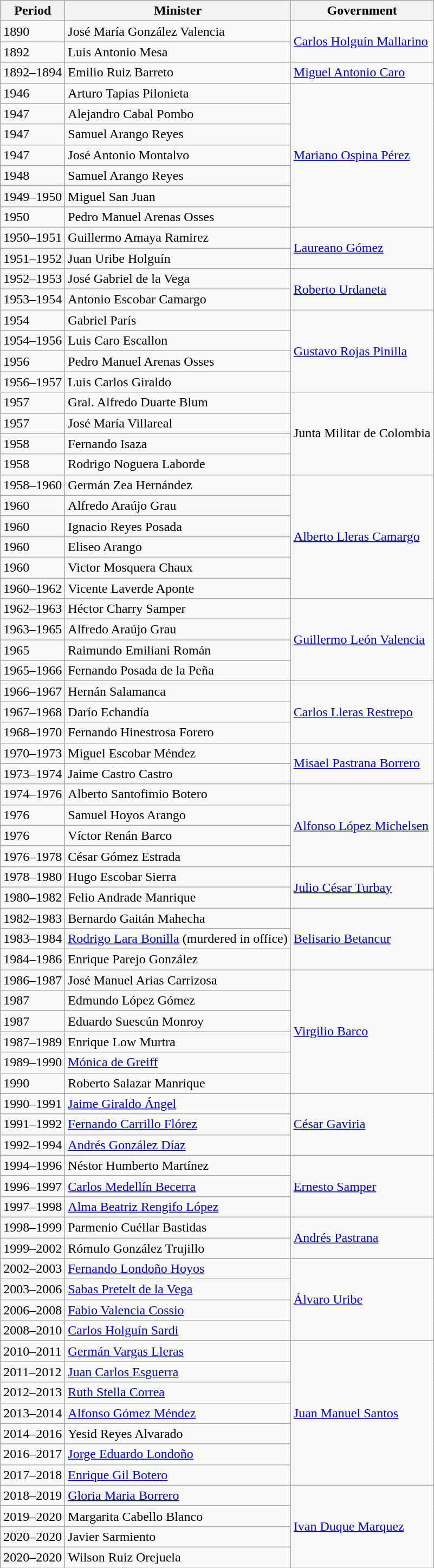<table class="wikitable">
<tr>
<th>Period</th>
<th>Minister</th>
<th>Government</th>
</tr>
<tr>
<td>1890</td>
<td>José María González Valencia</td>
<td rowspan="2"><a href='#'>Carlos Holguín Mallarino</a></td>
</tr>
<tr>
<td>1892</td>
<td>Luis Antonio Mesa</td>
</tr>
<tr>
<td>1892–1894</td>
<td>Emilio Ruiz Barreto</td>
<td><a href='#'>Miguel Antonio Caro</a></td>
</tr>
<tr>
<td>1946</td>
<td>Arturo Tapias Pilonieta</td>
<td rowspan="7"><a href='#'>Mariano Ospina Pérez</a></td>
</tr>
<tr>
<td>1947</td>
<td>Alejandro Cabal Pombo</td>
</tr>
<tr>
<td>1947</td>
<td>Samuel Arango Reyes</td>
</tr>
<tr>
<td>1947</td>
<td>José Antonio Montalvo</td>
</tr>
<tr>
<td>1948</td>
<td>Samuel Arango Reyes</td>
</tr>
<tr>
<td>1949–1950</td>
<td>Miguel San Juan</td>
</tr>
<tr>
<td>1950</td>
<td>Pedro Manuel Arenas Osses</td>
</tr>
<tr>
<td>1950–1951</td>
<td>Guillermo Amaya Ramirez</td>
<td rowspan="2"><a href='#'>Laureano Gómez</a></td>
</tr>
<tr>
<td>1951–1952</td>
<td>Juan Uribe Holguín</td>
</tr>
<tr>
<td>1952–1953</td>
<td>José Gabriel de la Vega</td>
<td rowspan="2"><a href='#'>Roberto Urdaneta</a></td>
</tr>
<tr>
<td>1953–1954</td>
<td>Antonio Escobar Camargo</td>
</tr>
<tr>
<td>1954</td>
<td>Gabriel París</td>
<td rowspan="4"><a href='#'>Gustavo Rojas Pinilla</a></td>
</tr>
<tr>
<td>1954–1956</td>
<td>Luis Caro Escallon</td>
</tr>
<tr>
<td>1956</td>
<td>Pedro Manuel Arenas Osses</td>
</tr>
<tr>
<td>1956–1957</td>
<td>Luis Carlos Giraldo</td>
</tr>
<tr>
<td>1957</td>
<td>Gral. Alfredo Duarte Blum</td>
<td rowspan="4">Junta Militar de Colombia</td>
</tr>
<tr>
<td>1957</td>
<td>José María Villareal</td>
</tr>
<tr>
<td>1958</td>
<td>Fernando Isaza</td>
</tr>
<tr>
<td>1958</td>
<td>Rodrigo Noguera Laborde</td>
</tr>
<tr>
<td>1958–1960</td>
<td>Germán Zea Hernández</td>
<td rowspan="6"><a href='#'>Alberto Lleras Camargo</a></td>
</tr>
<tr>
<td>1960</td>
<td>Alfredo Araújo Grau</td>
</tr>
<tr>
<td>1960</td>
<td>Ignacio Reyes Posada</td>
</tr>
<tr>
<td>1960</td>
<td>Eliseo Arango</td>
</tr>
<tr>
<td>1960</td>
<td>Victor Mosquera Chaux</td>
</tr>
<tr>
<td>1960–1962</td>
<td>Vicente Laverde Aponte</td>
</tr>
<tr>
<td>1962–1963</td>
<td>Héctor Charry Samper</td>
<td rowspan="4"><a href='#'>Guillermo León Valencia</a></td>
</tr>
<tr>
<td>1963–1965</td>
<td>Alfredo Araújo Grau</td>
</tr>
<tr>
<td>1965</td>
<td>Raimundo Emiliani Román</td>
</tr>
<tr>
<td>1965–1966</td>
<td>Fernando Posada de la Peña</td>
</tr>
<tr>
<td>1966–1967</td>
<td>Hernán Salamanca</td>
<td rowspan="3"><a href='#'>Carlos Lleras Restrepo</a></td>
</tr>
<tr>
<td>1967–1968</td>
<td>Darío Echandía</td>
</tr>
<tr>
<td>1968–1970</td>
<td>Fernando Hinestrosa Forero</td>
</tr>
<tr>
<td>1970–1973</td>
<td>Miguel Escobar Méndez</td>
<td rowspan="2"><a href='#'>Misael Pastrana Borrero</a></td>
</tr>
<tr>
<td>1973–1974</td>
<td>Jaime Castro Castro</td>
</tr>
<tr>
<td>1974–1976</td>
<td>Alberto Santofimio Botero</td>
<td rowspan="4"><a href='#'>Alfonso López Michelsen</a></td>
</tr>
<tr>
<td>1976</td>
<td>Samuel Hoyos Arango</td>
</tr>
<tr>
<td>1976</td>
<td>Víctor Renán Barco</td>
</tr>
<tr>
<td>1976–1978</td>
<td>César Gómez Estrada</td>
</tr>
<tr>
<td>1978–1980</td>
<td>Hugo Escobar Sierra</td>
<td rowspan="2"><a href='#'>Julio César Turbay</a></td>
</tr>
<tr>
<td>1980–1982</td>
<td>Felio Andrade Manrique</td>
</tr>
<tr>
<td>1982–1983</td>
<td>Bernardo Gaitán Mahecha</td>
<td rowspan="3"><a href='#'>Belisario Betancur</a></td>
</tr>
<tr>
<td>1983–1984</td>
<td><a href='#'>Rodrigo Lara Bonilla</a> (murdered in office)</td>
</tr>
<tr>
<td>1984–1986</td>
<td>Enrique Parejo González</td>
</tr>
<tr>
<td>1986–1987</td>
<td>José Manuel Arias Carrizosa</td>
<td rowspan="6"><a href='#'>Virgilio Barco</a></td>
</tr>
<tr>
<td>1987</td>
<td>Edmundo López Gómez</td>
</tr>
<tr>
<td>1987</td>
<td>Eduardo Suescún Monroy</td>
</tr>
<tr>
<td>1987–1989</td>
<td>Enrique Low Murtra</td>
</tr>
<tr>
<td>1989–1990</td>
<td><a href='#'>Mónica de Greiff</a></td>
</tr>
<tr>
<td>1990</td>
<td>Roberto Salazar Manrique</td>
</tr>
<tr>
<td>1990–1991</td>
<td><a href='#'>Jaime Giraldo Ángel</a></td>
<td rowspan="3"><a href='#'>César Gaviria</a></td>
</tr>
<tr>
<td>1991–1992</td>
<td><a href='#'>Fernando Carrillo Flórez</a></td>
</tr>
<tr>
<td>1992–1994</td>
<td><a href='#'>Andrés González Díaz</a></td>
</tr>
<tr>
<td>1994–1996</td>
<td>Néstor Humberto Martínez</td>
<td rowspan="3"><a href='#'>Ernesto Samper</a></td>
</tr>
<tr>
<td>1996–1997</td>
<td><a href='#'>Carlos Medellín Becerra</a></td>
</tr>
<tr>
<td>1997–1998</td>
<td><a href='#'>Alma Beatriz Rengifo López</a></td>
</tr>
<tr>
<td>1998–1999</td>
<td>Parmenio Cuéllar Bastidas</td>
<td rowspan="2"><a href='#'>Andrés Pastrana</a></td>
</tr>
<tr>
<td>1999–2002</td>
<td>Rómulo González Trujillo</td>
</tr>
<tr>
<td>2002–2003</td>
<td><a href='#'>Fernando Londoño Hoyos</a></td>
<td rowspan="4"><a href='#'>Álvaro Uribe</a></td>
</tr>
<tr>
<td>2003–2006</td>
<td><a href='#'>Sabas Pretelt de la Vega</a></td>
</tr>
<tr>
<td>2006–2008</td>
<td><a href='#'>Fabio Valencia Cossio</a></td>
</tr>
<tr>
<td>2008–2010</td>
<td><a href='#'>Carlos Holguín Sardi</a></td>
</tr>
<tr>
<td>2010–2011</td>
<td><a href='#'>Germán Vargas Lleras</a></td>
<td rowspan="7"><a href='#'>Juan Manuel Santos</a></td>
</tr>
<tr>
<td>2011–2012</td>
<td><a href='#'>Juan Carlos Esguerra</a></td>
</tr>
<tr>
<td>2012–2013</td>
<td><a href='#'>Ruth Stella Correa</a></td>
</tr>
<tr>
<td>2013–2014</td>
<td><a href='#'>Alfonso Gómez Méndez</a></td>
</tr>
<tr>
<td>2014–2016</td>
<td>Yesid Reyes Alvarado</td>
</tr>
<tr>
<td>2016–2017</td>
<td><a href='#'>Jorge Eduardo Londoño</a></td>
</tr>
<tr>
<td>2017–2018</td>
<td><a href='#'>Enrique Gil Botero</a></td>
</tr>
<tr>
<td>2018–2019</td>
<td><a href='#'>Gloria Maria Borrero</a></td>
<td rowspan="4"><a href='#'>Ivan Duque Marquez</a></td>
</tr>
<tr>
<td>2019–2020</td>
<td>Margarita Cabello Blanco</td>
</tr>
<tr>
<td>2020–2020</td>
<td>Javier Sarmiento</td>
</tr>
<tr>
<td>2020–2020</td>
<td>Wilson Ruiz Orejuela</td>
</tr>
</table>
